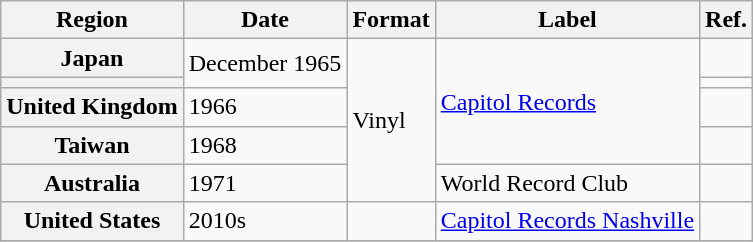<table class="wikitable plainrowheaders">
<tr>
<th scope="col">Region</th>
<th scope="col">Date</th>
<th scope="col">Format</th>
<th scope="col">Label</th>
<th scope="col">Ref.</th>
</tr>
<tr>
<th scope="row">Japan</th>
<td rowspan="2">December 1965</td>
<td rowspan="5">Vinyl</td>
<td rowspan="4"><a href='#'>Capitol Records</a></td>
<td></td>
</tr>
<tr>
<th scope="row"></th>
<td></td>
</tr>
<tr>
<th scope="row">United Kingdom</th>
<td>1966</td>
<td></td>
</tr>
<tr>
<th scope="row">Taiwan</th>
<td>1968</td>
<td></td>
</tr>
<tr>
<th scope="row">Australia</th>
<td>1971</td>
<td>World Record Club</td>
<td></td>
</tr>
<tr>
<th scope="row">United States</th>
<td>2010s</td>
<td></td>
<td><a href='#'>Capitol Records Nashville</a></td>
<td></td>
</tr>
<tr>
</tr>
</table>
